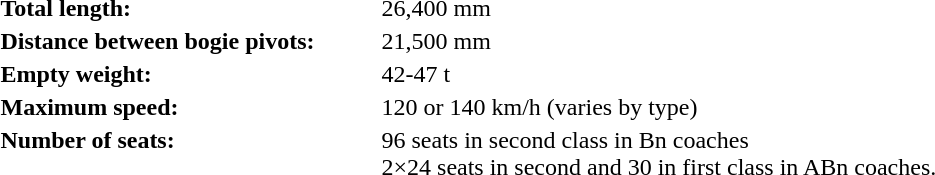<table>
<tr valign="top">
<td width="250"><strong>Total length:</strong></td>
<td>26,400 mm</td>
</tr>
<tr valign="top">
<td><strong>Distance between bogie pivots:</strong></td>
<td>21,500 mm</td>
</tr>
<tr valign="top">
<td><strong>Empty weight:</strong></td>
<td>42-47 t</td>
</tr>
<tr valign="top">
<td><strong>Maximum speed:</strong></td>
<td>120 or 140 km/h (varies by type)</td>
</tr>
<tr valign="top">
<td><strong>Number of seats:</strong></td>
<td>96 seats in second class in Bn coaches <br> 2×24 seats in second and 30 in first class in ABn coaches.</td>
</tr>
</table>
